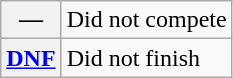<table class="wikitable">
<tr>
<th scope="row">—</th>
<td>Did not compete</td>
</tr>
<tr>
<th scope="row"><a href='#'>DNF</a></th>
<td>Did not finish</td>
</tr>
</table>
